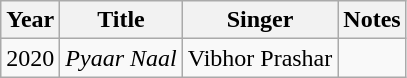<table class="wikitable sortable">
<tr>
<th>Year</th>
<th>Title</th>
<th>Singer</th>
<th>Notes</th>
</tr>
<tr>
<td>2020</td>
<td><em>Pyaar Naal</em></td>
<td>Vibhor Prashar</td>
<td></td>
</tr>
</table>
